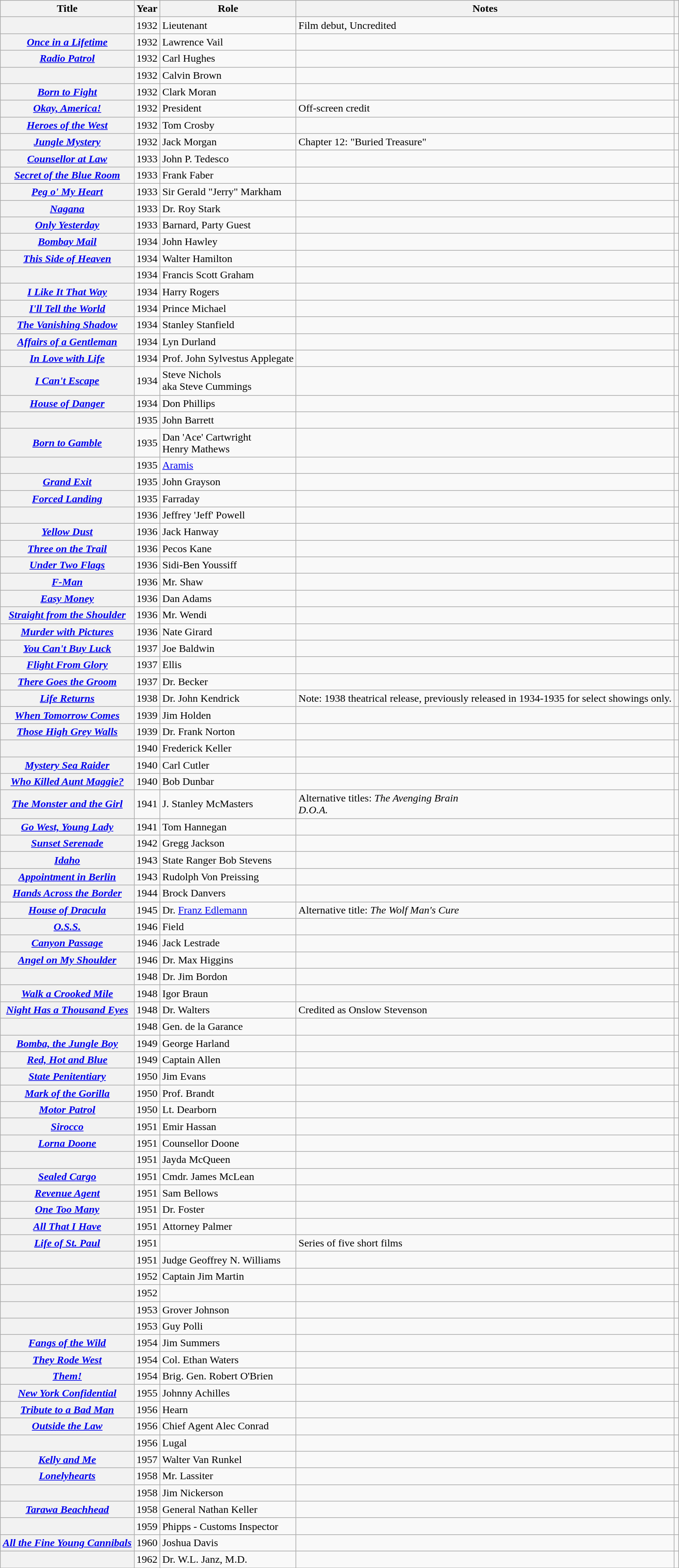<table class="wikitable sortable plainrowheaders">
<tr>
<th scope="col">Title</th>
<th scope="col">Year</th>
<th scope="col">Role</th>
<th scope="col" class="unsortable">Notes</th>
<th scope="col" class="unsortable"></th>
</tr>
<tr>
<th scope="row"></th>
<td>1932</td>
<td>Lieutenant</td>
<td>Film debut, Uncredited</td>
<td align="center"></td>
</tr>
<tr>
<th scope="row"><em><a href='#'>Once in a Lifetime</a></em></th>
<td>1932</td>
<td>Lawrence Vail</td>
<td></td>
<td align="center"></td>
</tr>
<tr>
<th scope="row"><em><a href='#'>Radio Patrol</a></em></th>
<td>1932</td>
<td>Carl Hughes</td>
<td></td>
<td align="center"></td>
</tr>
<tr>
<th scope="row"></th>
<td>1932</td>
<td>Calvin Brown</td>
<td></td>
<td align="center"></td>
</tr>
<tr>
<th scope="row"><em><a href='#'>Born to Fight</a></em></th>
<td>1932</td>
<td>Clark Moran</td>
<td></td>
<td align="center"></td>
</tr>
<tr>
<th scope="row"><em><a href='#'>Okay, America!</a></em></th>
<td>1932</td>
<td>President</td>
<td>Off-screen credit</td>
<td align="center"></td>
</tr>
<tr>
<th scope="row"><em><a href='#'>Heroes of the West</a></em></th>
<td>1932</td>
<td>Tom Crosby</td>
<td></td>
<td align="center"></td>
</tr>
<tr>
<th scope="row"><em><a href='#'>Jungle Mystery</a></em></th>
<td>1932</td>
<td>Jack Morgan</td>
<td>Chapter 12: "Buried Treasure"</td>
<td align="center"></td>
</tr>
<tr>
<th scope="row"><em><a href='#'>Counsellor at Law</a></em></th>
<td>1933</td>
<td>John P. Tedesco</td>
<td></td>
<td align="center"></td>
</tr>
<tr>
<th scope="row"><em><a href='#'>Secret of the Blue Room</a></em></th>
<td>1933</td>
<td>Frank Faber</td>
<td></td>
<td align="center"></td>
</tr>
<tr>
<th scope="row"><em><a href='#'>Peg o' My Heart</a></em></th>
<td>1933</td>
<td>Sir Gerald "Jerry" Markham</td>
<td></td>
<td align="center"></td>
</tr>
<tr>
<th scope="row"><em><a href='#'>Nagana</a></em></th>
<td>1933</td>
<td>Dr. Roy Stark</td>
<td></td>
<td align="center"></td>
</tr>
<tr>
<th scope="row"><em><a href='#'>Only Yesterday</a></em></th>
<td>1933</td>
<td>Barnard, Party Guest</td>
<td></td>
<td align="center"></td>
</tr>
<tr>
<th scope="row"><em><a href='#'>Bombay Mail</a></em></th>
<td>1934</td>
<td>John Hawley</td>
<td></td>
<td align="center"></td>
</tr>
<tr>
<th scope="row"><em><a href='#'>This Side of Heaven</a></em></th>
<td>1934</td>
<td>Walter Hamilton</td>
<td></td>
<td align="center"></td>
</tr>
<tr>
<th scope="row"></th>
<td>1934</td>
<td>Francis Scott Graham</td>
<td></td>
<td align="center"></td>
</tr>
<tr>
<th scope="row"><em><a href='#'>I Like It That Way</a></em></th>
<td>1934</td>
<td>Harry Rogers</td>
<td></td>
<td align="center"></td>
</tr>
<tr>
<th scope="row"><em><a href='#'>I'll Tell the World</a></em></th>
<td>1934</td>
<td>Prince Michael</td>
<td></td>
<td align="center"></td>
</tr>
<tr>
<th scope="row"><em><a href='#'>The Vanishing Shadow</a></em></th>
<td>1934</td>
<td>Stanley Stanfield</td>
<td></td>
</tr>
<tr>
<th scope="row"><em><a href='#'>Affairs of a Gentleman</a></em></th>
<td>1934</td>
<td>Lyn Durland</td>
<td></td>
<td align="center"></td>
</tr>
<tr>
<th scope="row"><em><a href='#'>In Love with Life</a></em></th>
<td>1934</td>
<td>Prof. John Sylvestus Applegate</td>
<td></td>
<td align="center"></td>
</tr>
<tr>
<th scope="row"><em><a href='#'>I Can't Escape</a></em></th>
<td>1934</td>
<td>Steve Nichols<br>aka Steve Cummings</td>
<td></td>
<td align="center"></td>
</tr>
<tr>
<th scope="row"><em><a href='#'>House of Danger</a></em></th>
<td>1934</td>
<td>Don Phillips</td>
<td></td>
<td align="center"></td>
</tr>
<tr>
<th scope="row"></th>
<td>1935</td>
<td>John Barrett</td>
<td></td>
<td align="center"></td>
</tr>
<tr>
<th scope="row"><em><a href='#'>Born to Gamble</a></em></th>
<td>1935</td>
<td>Dan 'Ace' Cartwright<br>Henry Mathews</td>
<td></td>
<td align="center"></td>
</tr>
<tr>
<th scope="row"></th>
<td>1935</td>
<td><a href='#'>Aramis</a></td>
<td></td>
<td align="center"></td>
</tr>
<tr>
<th scope="row"><em><a href='#'>Grand Exit</a></em></th>
<td>1935</td>
<td>John Grayson</td>
<td></td>
<td align="center"></td>
</tr>
<tr>
<th scope="row"><em><a href='#'>Forced Landing</a></em></th>
<td>1935</td>
<td>Farraday</td>
<td></td>
<td align="center"></td>
</tr>
<tr>
<th scope="row"></th>
<td>1936</td>
<td>Jeffrey 'Jeff' Powell</td>
<td></td>
<td align="center"></td>
</tr>
<tr>
<th scope="row"><em><a href='#'>Yellow Dust</a></em></th>
<td>1936</td>
<td>Jack Hanway</td>
<td></td>
<td align="center"></td>
</tr>
<tr>
<th scope="row"><em><a href='#'>Three on the Trail</a></em></th>
<td>1936</td>
<td>Pecos Kane</td>
<td></td>
<td align="center"></td>
</tr>
<tr>
<th scope="row"><em><a href='#'>Under Two Flags</a></em></th>
<td>1936</td>
<td>Sidi-Ben Youssiff</td>
<td></td>
<td align="center"></td>
</tr>
<tr>
<th scope="row"><em><a href='#'>F-Man</a></em></th>
<td>1936</td>
<td>Mr. Shaw</td>
<td></td>
<td align="center"></td>
</tr>
<tr>
<th scope="row"><em><a href='#'>Easy Money</a></em></th>
<td>1936</td>
<td>Dan Adams</td>
<td></td>
<td align="center"></td>
</tr>
<tr>
<th scope="row"><em><a href='#'>Straight from the Shoulder</a></em></th>
<td>1936</td>
<td>Mr. Wendi</td>
<td></td>
<td align="center"></td>
</tr>
<tr>
<th scope="row"><em><a href='#'>Murder with Pictures</a></em></th>
<td>1936</td>
<td>Nate Girard</td>
<td></td>
<td align="center"></td>
</tr>
<tr>
<th scope="row"><em><a href='#'>You Can't Buy Luck</a></em></th>
<td>1937</td>
<td>Joe Baldwin</td>
<td></td>
<td align="center"></td>
</tr>
<tr>
<th scope="row"><em><a href='#'>Flight From Glory</a></em></th>
<td>1937</td>
<td>Ellis</td>
<td></td>
<td align="center"></td>
</tr>
<tr>
<th scope="row"><em><a href='#'>There Goes the Groom</a></em></th>
<td>1937</td>
<td>Dr. Becker</td>
<td></td>
<td align="center"></td>
</tr>
<tr>
<th scope="row"><em><a href='#'>Life Returns</a></em></th>
<td>1938</td>
<td>Dr. John Kendrick</td>
<td>Note: 1938 theatrical release, previously released in 1934-1935 for select showings only.</td>
<td align="center"></td>
</tr>
<tr>
<th scope="row"><em><a href='#'>When Tomorrow Comes</a></em></th>
<td>1939</td>
<td>Jim Holden</td>
<td></td>
<td align="center"></td>
</tr>
<tr>
<th scope="row"><em><a href='#'>Those High Grey Walls</a></em></th>
<td>1939</td>
<td>Dr. Frank Norton</td>
<td></td>
<td align="center"></td>
</tr>
<tr>
<th scope="row"></th>
<td>1940</td>
<td>Frederick Keller</td>
<td></td>
<td align="center"></td>
</tr>
<tr>
<th scope="row"><em><a href='#'>Mystery Sea Raider</a></em></th>
<td>1940</td>
<td>Carl Cutler</td>
<td></td>
<td align="center"></td>
</tr>
<tr>
<th scope="row"><em><a href='#'>Who Killed Aunt Maggie?</a></em></th>
<td>1940</td>
<td>Bob Dunbar</td>
<td></td>
<td align="center"></td>
</tr>
<tr>
<th scope="row"><em><a href='#'>The Monster and the Girl</a></em></th>
<td>1941</td>
<td>J. Stanley McMasters</td>
<td>Alternative titles: <em>The Avenging Brain</em><br><em>D.O.A.</em></td>
<td align="center"></td>
</tr>
<tr>
<th scope="row"><em><a href='#'>Go West, Young Lady</a></em></th>
<td>1941</td>
<td>Tom Hannegan</td>
<td></td>
<td align="center"></td>
</tr>
<tr>
<th scope="row"><em><a href='#'>Sunset Serenade</a></em></th>
<td>1942</td>
<td>Gregg Jackson</td>
<td></td>
<td align="center"></td>
</tr>
<tr>
<th scope="row"><em><a href='#'>Idaho</a></em></th>
<td>1943</td>
<td>State Ranger Bob Stevens</td>
<td></td>
<td align="center"></td>
</tr>
<tr>
<th scope="row"><em><a href='#'>Appointment in Berlin</a></em></th>
<td>1943</td>
<td>Rudolph Von Preissing</td>
<td></td>
<td align="center"></td>
</tr>
<tr>
<th scope="row"><em><a href='#'>Hands Across the Border</a></em></th>
<td>1944</td>
<td>Brock Danvers</td>
<td></td>
<td align="center"></td>
</tr>
<tr>
<th scope="row"><em><a href='#'>House of Dracula</a></em></th>
<td>1945</td>
<td>Dr. <a href='#'>Franz Edlemann</a></td>
<td>Alternative title: <em>The Wolf Man's Cure</em></td>
<td align="center"></td>
</tr>
<tr>
<th scope="row"><em><a href='#'>O.S.S.</a></em></th>
<td>1946</td>
<td>Field</td>
<td></td>
<td align="center"></td>
</tr>
<tr>
<th scope="row"><em><a href='#'>Canyon Passage</a></em></th>
<td>1946</td>
<td>Jack Lestrade</td>
<td></td>
<td align="center"></td>
</tr>
<tr>
<th scope="row"><em><a href='#'>Angel on My Shoulder</a></em></th>
<td>1946</td>
<td>Dr. Max Higgins</td>
<td></td>
<td align="center"></td>
</tr>
<tr>
<th scope="row"></th>
<td>1948</td>
<td>Dr. Jim Bordon</td>
<td></td>
<td align="center"></td>
</tr>
<tr>
<th scope="row"><em><a href='#'>Walk a Crooked Mile</a></em></th>
<td>1948</td>
<td>Igor Braun</td>
<td></td>
<td align="center"></td>
</tr>
<tr>
<th scope="row"><em><a href='#'>Night Has a Thousand Eyes</a></em></th>
<td>1948</td>
<td>Dr. Walters</td>
<td>Credited as Onslow Stevenson</td>
<td align="center"></td>
</tr>
<tr>
<th scope="row"></th>
<td>1948</td>
<td>Gen. de la Garance</td>
<td></td>
<td align="center"></td>
</tr>
<tr>
<th scope="row"><em><a href='#'>Bomba, the Jungle Boy</a></em></th>
<td>1949</td>
<td>George Harland</td>
<td></td>
<td align="center"></td>
</tr>
<tr>
<th scope="row"><em><a href='#'>Red, Hot and Blue</a></em></th>
<td>1949</td>
<td>Captain Allen</td>
<td></td>
<td align="center"></td>
</tr>
<tr>
<th scope="row"><em><a href='#'>State Penitentiary</a></em></th>
<td>1950</td>
<td>Jim Evans</td>
<td></td>
<td align="center"></td>
</tr>
<tr>
<th scope="row"><em><a href='#'>Mark of the Gorilla</a></em></th>
<td>1950</td>
<td>Prof. Brandt</td>
<td></td>
<td align="center"></td>
</tr>
<tr>
<th scope="row"><em><a href='#'>Motor Patrol</a></em></th>
<td>1950</td>
<td>Lt. Dearborn</td>
<td></td>
<td align="center"></td>
</tr>
<tr>
<th scope="row"><em><a href='#'>Sirocco</a></em></th>
<td>1951</td>
<td>Emir Hassan</td>
<td></td>
<td align="center"></td>
</tr>
<tr>
<th scope="row"><em><a href='#'>Lorna Doone</a></em></th>
<td>1951</td>
<td>Counsellor Doone</td>
<td></td>
<td align="center"></td>
</tr>
<tr>
<th scope="row"></th>
<td>1951</td>
<td>Jayda McQueen</td>
<td></td>
<td align="center"></td>
</tr>
<tr>
<th scope="row"><em><a href='#'>Sealed Cargo</a></em></th>
<td>1951</td>
<td>Cmdr. James McLean</td>
<td></td>
<td align="center"></td>
</tr>
<tr>
<th scope="row"><em><a href='#'>Revenue Agent</a></em></th>
<td>1951</td>
<td>Sam Bellows</td>
<td></td>
<td align="center"></td>
</tr>
<tr>
<th scope="row"><em><a href='#'>One Too Many</a></em></th>
<td>1951</td>
<td>Dr. Foster</td>
<td></td>
<td align="center"></td>
</tr>
<tr>
<th scope="row"><em><a href='#'>All That I Have</a></em></th>
<td>1951</td>
<td>Attorney Palmer</td>
<td></td>
<td align="center"></td>
</tr>
<tr>
<th scope="row"><em><a href='#'>Life of St. Paul</a></em></th>
<td>1951</td>
<td></td>
<td>Series of five short films</td>
<td align="center"></td>
</tr>
<tr>
<th scope="row"></th>
<td>1951</td>
<td>Judge Geoffrey N. Williams</td>
<td></td>
<td align="center"></td>
</tr>
<tr>
<th scope="row"></th>
<td>1952</td>
<td>Captain Jim Martin</td>
<td></td>
<td align="center"></td>
</tr>
<tr>
<th scope="row"></th>
<td>1952</td>
<td></td>
<td></td>
<td align="center"></td>
</tr>
<tr>
<th scope="row"></th>
<td>1953</td>
<td>Grover Johnson</td>
<td></td>
<td align="center"></td>
</tr>
<tr>
<th scope="row"></th>
<td>1953</td>
<td>Guy Polli</td>
<td></td>
<td align="center"></td>
</tr>
<tr>
<th scope="row"><em><a href='#'>Fangs of the Wild</a></em></th>
<td>1954</td>
<td>Jim Summers</td>
<td></td>
<td align="center"></td>
</tr>
<tr>
<th scope="row"><em><a href='#'>They Rode West</a></em></th>
<td>1954</td>
<td>Col. Ethan Waters</td>
<td></td>
<td align="center"></td>
</tr>
<tr>
<th scope="row"><em><a href='#'>Them!</a></em></th>
<td>1954</td>
<td>Brig. Gen. Robert O'Brien</td>
<td></td>
<td align="center"></td>
</tr>
<tr>
<th scope="row"><em><a href='#'>New York Confidential</a></em></th>
<td>1955</td>
<td>Johnny Achilles</td>
<td></td>
<td align="center"></td>
</tr>
<tr>
<th scope="row"><em><a href='#'>Tribute to a Bad Man</a></em></th>
<td>1956</td>
<td>Hearn</td>
<td></td>
<td align="center"></td>
</tr>
<tr>
<th scope="row"><em><a href='#'>Outside the Law</a></em></th>
<td>1956</td>
<td>Chief Agent Alec Conrad</td>
<td></td>
<td align="center"></td>
</tr>
<tr>
<th scope="row"></th>
<td>1956</td>
<td>Lugal</td>
<td></td>
<td align="center"></td>
</tr>
<tr>
<th scope="row"><em><a href='#'>Kelly and Me</a></em></th>
<td>1957</td>
<td>Walter Van Runkel</td>
<td></td>
<td align="center"></td>
</tr>
<tr>
<th scope="row"><em><a href='#'>Lonelyhearts</a></em></th>
<td>1958</td>
<td>Mr. Lassiter</td>
<td></td>
<td align="center"></td>
</tr>
<tr>
<th scope="row"></th>
<td>1958</td>
<td>Jim Nickerson</td>
<td></td>
<td align="center"></td>
</tr>
<tr>
<th scope="row"><em><a href='#'>Tarawa Beachhead</a></em></th>
<td>1958</td>
<td>General Nathan Keller</td>
<td></td>
<td align="center"></td>
</tr>
<tr>
<th scope="row"></th>
<td>1959</td>
<td>Phipps - Customs Inspector</td>
<td></td>
<td align="center"></td>
</tr>
<tr>
<th scope="row"><em><a href='#'>All the Fine Young Cannibals</a></em></th>
<td>1960</td>
<td>Joshua Davis</td>
<td></td>
<td align="center"></td>
</tr>
<tr>
<th scope="row"></th>
<td>1962</td>
<td>Dr. W.L. Janz, M.D.</td>
<td></td>
<td align="center"></td>
</tr>
<tr>
</tr>
</table>
